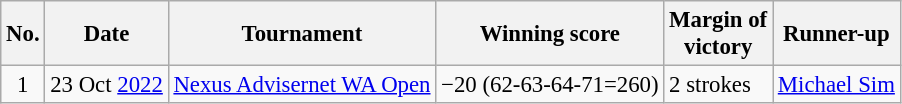<table class="wikitable" style="font-size:95%;">
<tr>
<th>No.</th>
<th>Date</th>
<th>Tournament</th>
<th>Winning score</th>
<th>Margin of<br>victory</th>
<th>Runner-up</th>
</tr>
<tr>
<td align=center>1</td>
<td align=right>23 Oct <a href='#'>2022</a></td>
<td><a href='#'>Nexus Advisernet WA Open</a></td>
<td>−20 (62-63-64-71=260)</td>
<td>2 strokes</td>
<td> <a href='#'>Michael Sim</a></td>
</tr>
</table>
